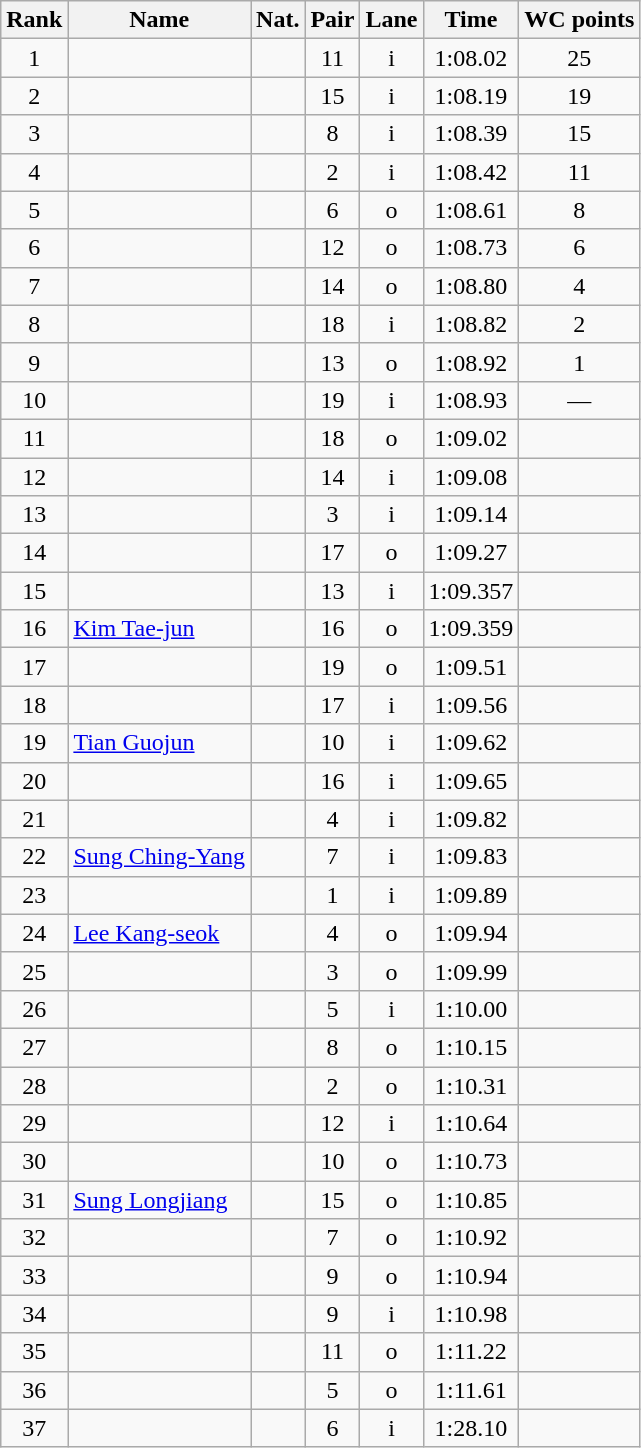<table class="wikitable sortable" style="text-align:center">
<tr>
<th>Rank</th>
<th>Name</th>
<th>Nat.</th>
<th>Pair</th>
<th>Lane</th>
<th>Time</th>
<th>WC points</th>
</tr>
<tr>
<td>1</td>
<td align=left></td>
<td></td>
<td>11</td>
<td>i</td>
<td>1:08.02</td>
<td>25</td>
</tr>
<tr>
<td>2</td>
<td align=left></td>
<td></td>
<td>15</td>
<td>i</td>
<td>1:08.19</td>
<td>19</td>
</tr>
<tr>
<td>3</td>
<td align=left></td>
<td></td>
<td>8</td>
<td>i</td>
<td>1:08.39</td>
<td>15</td>
</tr>
<tr>
<td>4</td>
<td align=left></td>
<td></td>
<td>2</td>
<td>i</td>
<td>1:08.42</td>
<td>11</td>
</tr>
<tr>
<td>5</td>
<td align=left></td>
<td></td>
<td>6</td>
<td>o</td>
<td>1:08.61</td>
<td>8</td>
</tr>
<tr>
<td>6</td>
<td align=left></td>
<td></td>
<td>12</td>
<td>o</td>
<td>1:08.73</td>
<td>6</td>
</tr>
<tr>
<td>7</td>
<td align=left></td>
<td></td>
<td>14</td>
<td>o</td>
<td>1:08.80</td>
<td>4</td>
</tr>
<tr>
<td>8</td>
<td align=left></td>
<td></td>
<td>18</td>
<td>i</td>
<td>1:08.82</td>
<td>2</td>
</tr>
<tr>
<td>9</td>
<td align=left></td>
<td></td>
<td>13</td>
<td>o</td>
<td>1:08.92</td>
<td>1</td>
</tr>
<tr>
<td>10</td>
<td align=left></td>
<td></td>
<td>19</td>
<td>i</td>
<td>1:08.93</td>
<td>—</td>
</tr>
<tr>
<td>11</td>
<td align=left></td>
<td></td>
<td>18</td>
<td>o</td>
<td>1:09.02</td>
<td></td>
</tr>
<tr>
<td>12</td>
<td align=left></td>
<td></td>
<td>14</td>
<td>i</td>
<td>1:09.08</td>
<td></td>
</tr>
<tr>
<td>13</td>
<td align=left></td>
<td></td>
<td>3</td>
<td>i</td>
<td>1:09.14</td>
<td></td>
</tr>
<tr>
<td>14</td>
<td align=left></td>
<td></td>
<td>17</td>
<td>o</td>
<td>1:09.27</td>
<td></td>
</tr>
<tr>
<td>15</td>
<td align=left></td>
<td></td>
<td>13</td>
<td>i</td>
<td>1:09.357</td>
<td></td>
</tr>
<tr>
<td>16</td>
<td align=left><a href='#'>Kim Tae-jun</a></td>
<td></td>
<td>16</td>
<td>o</td>
<td>1:09.359</td>
<td></td>
</tr>
<tr>
<td>17</td>
<td align=left></td>
<td></td>
<td>19</td>
<td>o</td>
<td>1:09.51</td>
<td></td>
</tr>
<tr>
<td>18</td>
<td align=left></td>
<td></td>
<td>17</td>
<td>i</td>
<td>1:09.56</td>
<td></td>
</tr>
<tr>
<td>19</td>
<td align=left><a href='#'>Tian Guojun</a></td>
<td></td>
<td>10</td>
<td>i</td>
<td>1:09.62</td>
<td></td>
</tr>
<tr>
<td>20</td>
<td align=left></td>
<td></td>
<td>16</td>
<td>i</td>
<td>1:09.65</td>
<td></td>
</tr>
<tr>
<td>21</td>
<td align=left></td>
<td></td>
<td>4</td>
<td>i</td>
<td>1:09.82</td>
<td></td>
</tr>
<tr>
<td>22</td>
<td align=left><a href='#'>Sung Ching-Yang</a></td>
<td></td>
<td>7</td>
<td>i</td>
<td>1:09.83</td>
<td></td>
</tr>
<tr>
<td>23</td>
<td align=left></td>
<td></td>
<td>1</td>
<td>i</td>
<td>1:09.89</td>
<td></td>
</tr>
<tr>
<td>24</td>
<td align=left><a href='#'>Lee Kang-seok</a></td>
<td></td>
<td>4</td>
<td>o</td>
<td>1:09.94</td>
<td></td>
</tr>
<tr>
<td>25</td>
<td align=left></td>
<td></td>
<td>3</td>
<td>o</td>
<td>1:09.99</td>
<td></td>
</tr>
<tr>
<td>26</td>
<td align=left></td>
<td></td>
<td>5</td>
<td>i</td>
<td>1:10.00</td>
<td></td>
</tr>
<tr>
<td>27</td>
<td align=left></td>
<td></td>
<td>8</td>
<td>o</td>
<td>1:10.15</td>
<td></td>
</tr>
<tr>
<td>28</td>
<td align=left></td>
<td></td>
<td>2</td>
<td>o</td>
<td>1:10.31</td>
<td></td>
</tr>
<tr>
<td>29</td>
<td align=left></td>
<td></td>
<td>12</td>
<td>i</td>
<td>1:10.64</td>
<td></td>
</tr>
<tr>
<td>30</td>
<td align=left></td>
<td></td>
<td>10</td>
<td>o</td>
<td>1:10.73</td>
<td></td>
</tr>
<tr>
<td>31</td>
<td align=left><a href='#'>Sung Longjiang</a></td>
<td></td>
<td>15</td>
<td>o</td>
<td>1:10.85</td>
<td></td>
</tr>
<tr>
<td>32</td>
<td align=left></td>
<td></td>
<td>7</td>
<td>o</td>
<td>1:10.92</td>
<td></td>
</tr>
<tr>
<td>33</td>
<td align=left></td>
<td></td>
<td>9</td>
<td>o</td>
<td>1:10.94</td>
<td></td>
</tr>
<tr>
<td>34</td>
<td align=left></td>
<td></td>
<td>9</td>
<td>i</td>
<td>1:10.98</td>
<td></td>
</tr>
<tr>
<td>35</td>
<td align=left></td>
<td></td>
<td>11</td>
<td>o</td>
<td>1:11.22</td>
<td></td>
</tr>
<tr>
<td>36</td>
<td align=left></td>
<td></td>
<td>5</td>
<td>o</td>
<td>1:11.61</td>
<td></td>
</tr>
<tr>
<td>37</td>
<td align=left></td>
<td></td>
<td>6</td>
<td>i</td>
<td>1:28.10</td>
<td></td>
</tr>
</table>
